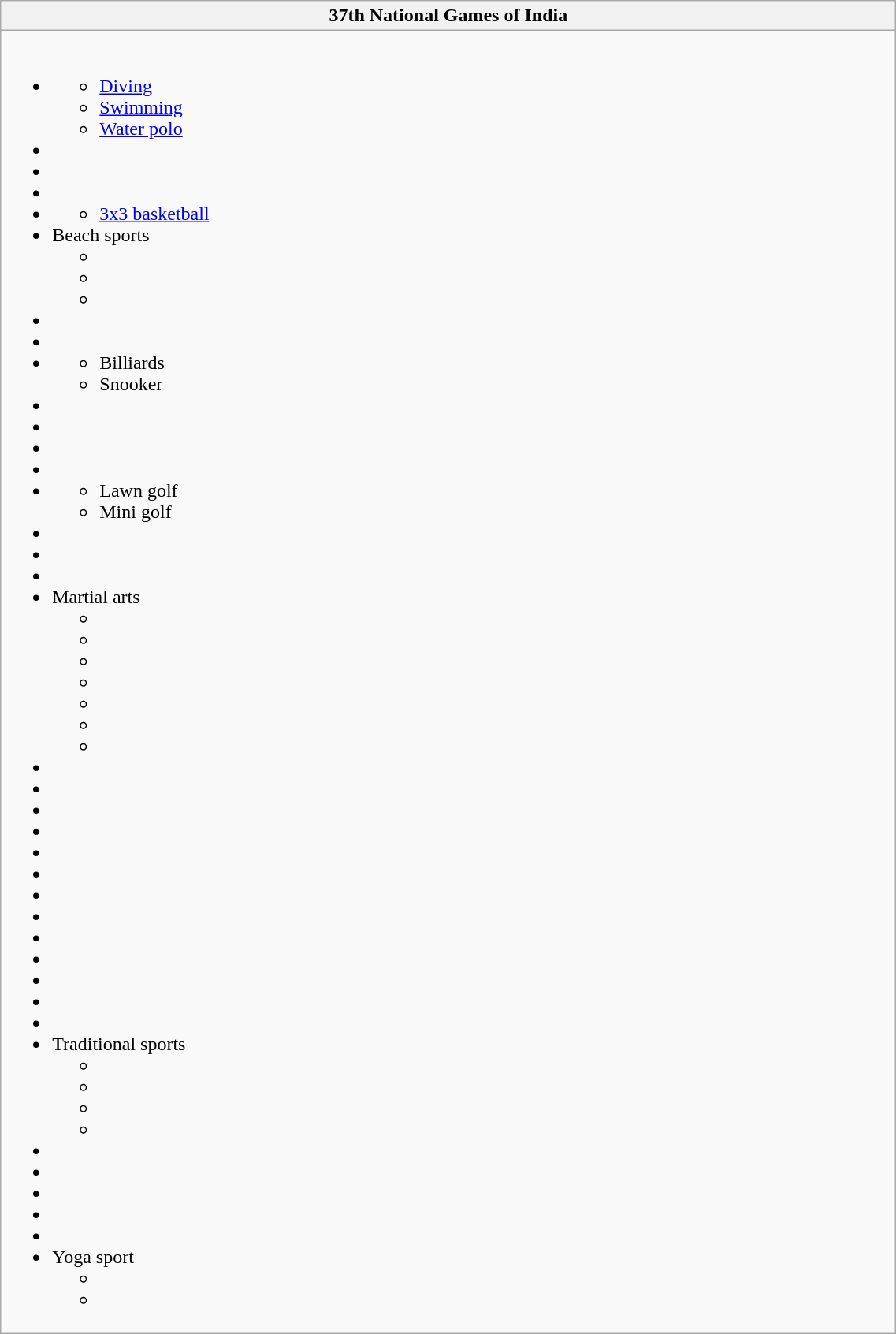<table class="wikitable" style="width: 60%;">
<tr>
<th>37th National Games of India</th>
</tr>
<tr>
<td><br><ul><li><ul><li><a href='#'>Diving</a></li><li><a href='#'>Swimming</a></li><li><a href='#'>Water polo</a></li></ul></li><li></li><li></li><li></li><li><ul><li><a href='#'>3x3 basketball</a></li></ul></li><li>Beach sports<ul><li></li><li></li><li></li></ul></li><li></li><li></li><li><ul><li>Billiards</li><li>Snooker</li></ul></li><li></li><li></li><li></li><li></li><li><ul><li>Lawn golf</li><li>Mini golf</li></ul></li><li></li><li></li><li></li><li>Martial arts<ul><li></li><li></li><li></li><li></li><li></li><li></li><li></li></ul></li><li></li><li></li><li></li><li></li><li></li><li></li><li></li><li></li><li></li><li></li><li></li><li></li><li></li><li>Traditional sports<ul><li></li><li></li><li></li><li></li></ul></li><li></li><li></li><li></li><li></li><li></li><li>Yoga sport<ul><li></li><li></li></ul></li></ul></td>
</tr>
</table>
